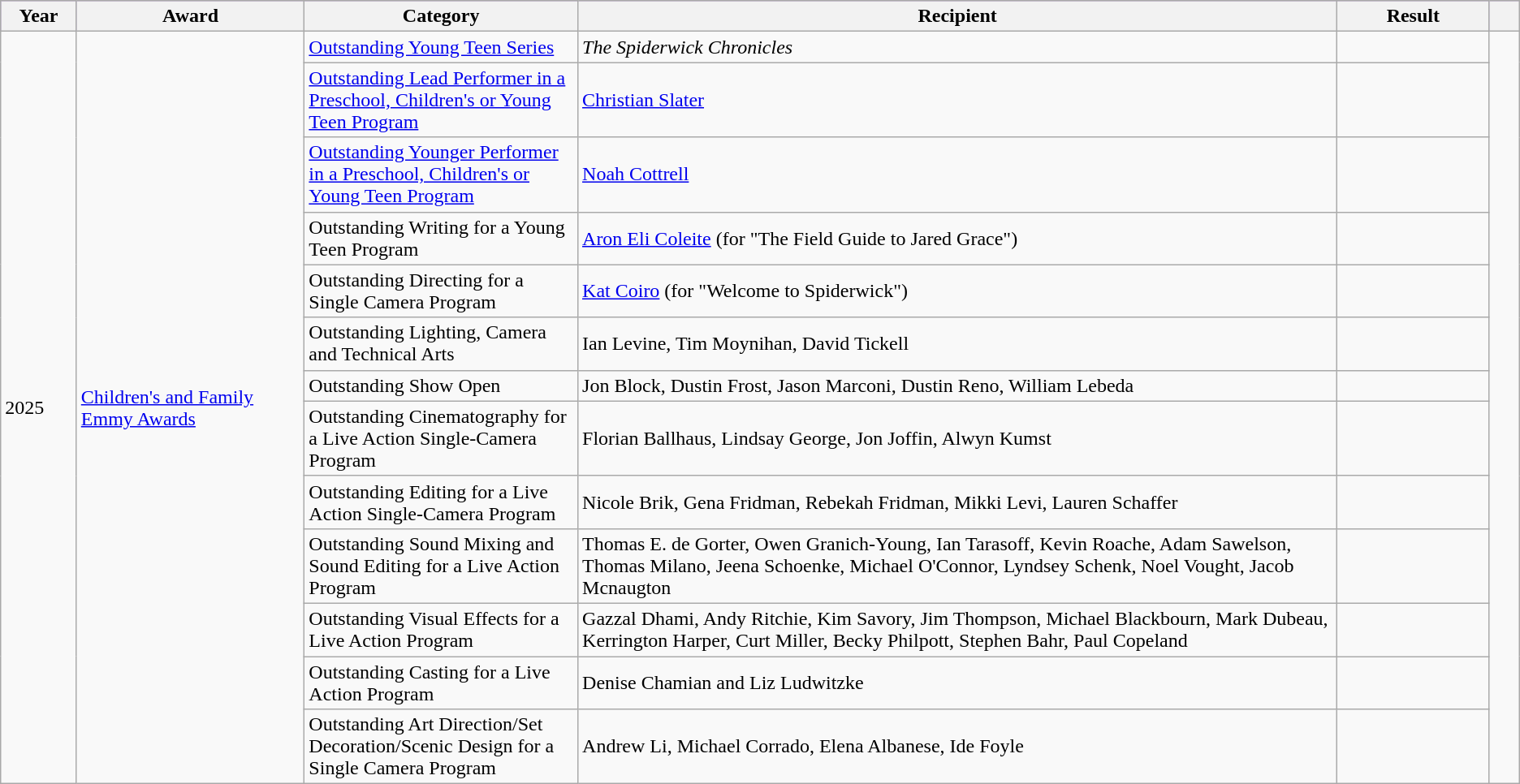<table class="wikitable">
<tr style="background:#96c; text-align:center;">
<th width="5%">Year</th>
<th width="15%">Award</th>
<th width="18%">Category</th>
<th width="50%">Recipient</th>
<th width="10%">Result</th>
<th width="3%"></th>
</tr>
<tr>
<td rowspan=13>2025</td>
<td rowspan="13"><a href='#'>Children's and Family Emmy Awards</a></td>
<td><a href='#'>Outstanding Young Teen Series</a></td>
<td><em>The Spiderwick Chronicles</em></td>
<td></td>
<td rowspan="13" style="text-align:center;"></td>
</tr>
<tr>
<td><a href='#'>Outstanding Lead Performer in a Preschool, Children's or Young Teen Program</a></td>
<td><a href='#'>Christian Slater</a></td>
<td></td>
</tr>
<tr>
<td><a href='#'>Outstanding Younger Performer in a Preschool, Children's or Young Teen Program</a></td>
<td><a href='#'>Noah Cottrell</a></td>
<td></td>
</tr>
<tr>
<td>Outstanding Writing for a Young Teen Program</td>
<td><a href='#'>Aron Eli Coleite</a> (for "The Field Guide to Jared Grace")</td>
<td></td>
</tr>
<tr>
<td>Outstanding Directing for a Single Camera Program</td>
<td><a href='#'>Kat Coiro</a> (for "Welcome to Spiderwick")</td>
<td></td>
</tr>
<tr>
<td>Outstanding Lighting, Camera and Technical Arts</td>
<td>Ian Levine, Tim Moynihan, David Tickell</td>
<td></td>
</tr>
<tr>
<td>Outstanding Show Open</td>
<td>Jon Block, Dustin Frost, Jason Marconi, Dustin Reno, William Lebeda</td>
<td></td>
</tr>
<tr>
<td>Outstanding Cinematography for a Live Action Single-Camera Program</td>
<td>Florian Ballhaus, Lindsay George, Jon Joffin, Alwyn Kumst</td>
<td></td>
</tr>
<tr>
<td>Outstanding Editing for a Live Action Single-Camera Program</td>
<td>Nicole Brik, Gena Fridman, Rebekah Fridman, Mikki Levi, Lauren Schaffer</td>
<td></td>
</tr>
<tr>
<td>Outstanding Sound Mixing and Sound Editing for a Live Action Program</td>
<td>Thomas E. de Gorter, Owen Granich-Young, Ian Tarasoff, Kevin Roache, Adam Sawelson, Thomas Milano, Jeena Schoenke, Michael O'Connor, Lyndsey Schenk, Noel Vought, Jacob Mcnaugton</td>
<td></td>
</tr>
<tr>
<td>Outstanding Visual Effects for a Live Action Program</td>
<td>Gazzal Dhami, Andy Ritchie, Kim Savory, Jim Thompson, Michael Blackbourn, Mark Dubeau, Kerrington Harper, Curt Miller, Becky Philpott, Stephen Bahr, Paul Copeland</td>
<td></td>
</tr>
<tr>
<td>Outstanding Casting for a Live Action Program</td>
<td>Denise Chamian and Liz Ludwitzke</td>
<td></td>
</tr>
<tr>
<td>Outstanding Art Direction/Set Decoration/Scenic Design for a Single Camera Program</td>
<td>Andrew Li, Michael Corrado, Elena Albanese, Ide Foyle</td>
<td></td>
</tr>
</table>
